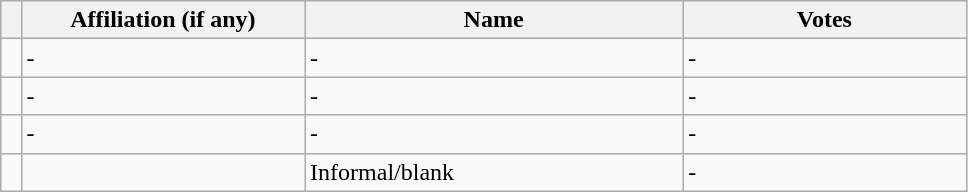<table class="wikitable" style="width:51%;">
<tr>
<th style="width:1%;"></th>
<th style="width:15%;">Affiliation (if any)</th>
<th style="width:20%;">Name</th>
<th style="width:15%;">Votes</th>
</tr>
<tr>
<td bgcolor=></td>
<td>-</td>
<td>-</td>
<td>-</td>
</tr>
<tr>
<td bgcolor=></td>
<td>-</td>
<td>-</td>
<td>-</td>
</tr>
<tr>
<td bgcolor=></td>
<td>-</td>
<td>-</td>
<td>-</td>
</tr>
<tr>
<td></td>
<td></td>
<td>Informal/blank</td>
<td>-</td>
</tr>
</table>
